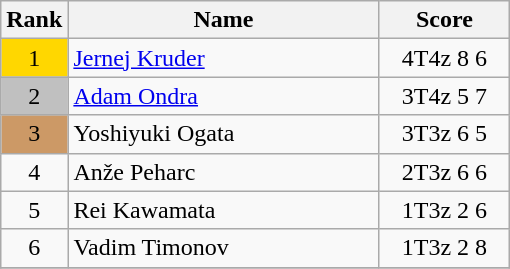<table class="wikitable">
<tr>
<th>Rank</th>
<th width = "200">Name</th>
<th width = "80">Score</th>
</tr>
<tr>
<td align="center" style="background: gold">1</td>
<td> <a href='#'>Jernej Kruder</a></td>
<td align="center">4T4z 8 6</td>
</tr>
<tr>
<td align="center" style="background: silver">2</td>
<td> <a href='#'>Adam Ondra</a></td>
<td align="center">3T4z 5 7</td>
</tr>
<tr>
<td align="center" style="background: #cc9966">3</td>
<td> Yoshiyuki Ogata</td>
<td align="center">3T3z 6 5</td>
</tr>
<tr>
<td align="center">4</td>
<td> Anže Peharc</td>
<td align="center">2T3z 6 6</td>
</tr>
<tr>
<td align="center">5</td>
<td> Rei Kawamata</td>
<td align="center">1T3z 2 6</td>
</tr>
<tr>
<td align="center">6</td>
<td> Vadim Timonov</td>
<td align="center">1T3z 2 8</td>
</tr>
<tr>
</tr>
</table>
